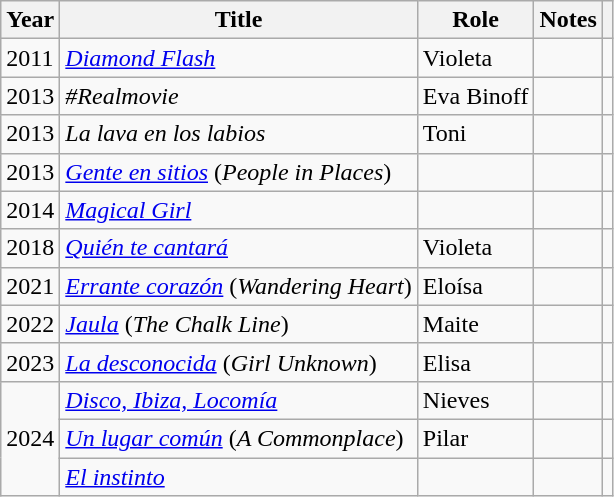<table class="wikitable">
<tr>
<th>Year</th>
<th>Title</th>
<th>Role</th>
<th class="unsortable">Notes</th>
<th class="unsortable"></th>
</tr>
<tr>
<td>2011</td>
<td><em><a href='#'>Diamond Flash</a></em></td>
<td>Violeta</td>
<td></td>
<td align = "center"></td>
</tr>
<tr>
<td>2013</td>
<td><em>#Realmovie</em></td>
<td>Eva Binoff</td>
<td></td>
<td align = "center"></td>
</tr>
<tr>
<td>2013</td>
<td><em>La lava en los labios</em></td>
<td>Toni</td>
<td></td>
<td align = "center"></td>
</tr>
<tr>
<td>2013</td>
<td><em><a href='#'>Gente en sitios</a></em> (<em>People in Places</em>)</td>
<td></td>
<td></td>
<td align = "center"></td>
</tr>
<tr>
<td>2014</td>
<td><a href='#'><em>Magical Girl</em></a></td>
<td></td>
<td></td>
<td align = "center"></td>
</tr>
<tr>
<td>2018</td>
<td><em><a href='#'>Quién te cantará</a></em></td>
<td>Violeta</td>
<td></td>
<td align = "center"></td>
</tr>
<tr>
<td>2021</td>
<td><em><a href='#'>Errante corazón</a></em> (<em>Wandering Heart</em>)</td>
<td>Eloísa</td>
<td></td>
<td></td>
</tr>
<tr>
<td>2022</td>
<td><em><a href='#'>Jaula</a></em> (<em>The Chalk Line</em>)</td>
<td>Maite</td>
<td></td>
<td align = "center"></td>
</tr>
<tr>
<td>2023</td>
<td><em><a href='#'>La desconocida</a></em> (<em>Girl Unknown</em>)</td>
<td>Elisa</td>
<td></td>
<td></td>
</tr>
<tr>
<td rowspan = "3">2024</td>
<td><em><a href='#'>Disco, Ibiza, Locomía</a></em></td>
<td>Nieves</td>
<td></td>
<td></td>
</tr>
<tr>
<td><em><a href='#'>Un lugar común</a></em> (<em>A Commonplace</em>)</td>
<td>Pilar</td>
<td></td>
<td></td>
</tr>
<tr>
<td><em><a href='#'>El instinto</a></em></td>
<td></td>
<td></td>
<td></td>
</tr>
</table>
